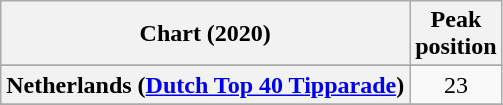<table class="wikitable plainrowheaders sortable" style="text-align:center">
<tr>
<th scope="col">Chart (2020)</th>
<th scope="col">Peak<br>position</th>
</tr>
<tr>
</tr>
<tr>
<th scope="row">Netherlands (<a href='#'>Dutch Top 40 Tipparade</a>)</th>
<td>23</td>
</tr>
<tr>
</tr>
</table>
